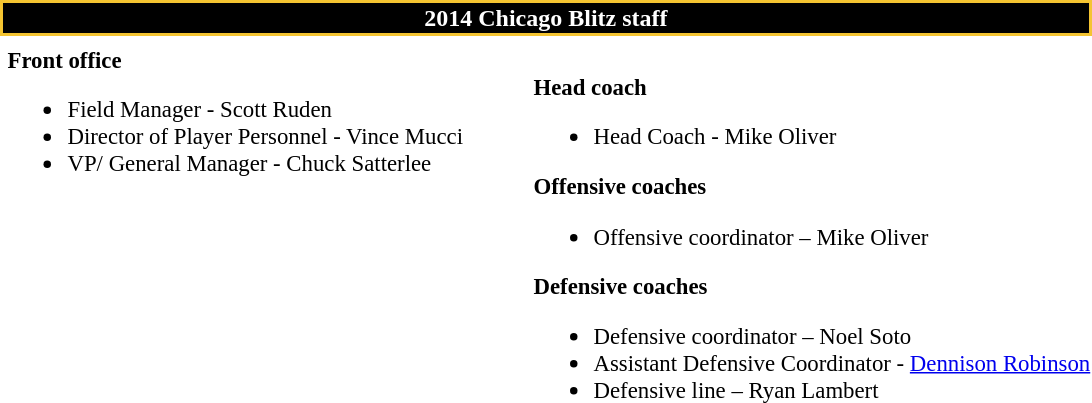<table class="toccolours" style="text-align: left;">
<tr>
<th colspan="7" style="background:#000000; color:white; text-align: center; border:2px solid #F4C431;"><strong>2014 Chicago Blitz staff</strong></th>
</tr>
<tr>
<td colspan=7 align="right"></td>
</tr>
<tr>
<td valign="top"></td>
<td style="font-size: 95%;" valign="top"><strong>Front office</strong><br><ul><li>Field Manager - Scott Ruden</li><li>Director of Player Personnel - Vince Mucci</li><li>VP/ General Manager - Chuck Satterlee</li></ul></td>
<td width="35"> </td>
<td valign="top"></td>
<td style="font-size: 95%;" valign="top"><br><strong>Head coach</strong><ul><li>Head Coach - Mike Oliver</li></ul><strong>Offensive coaches</strong><ul><li>Offensive coordinator – Mike Oliver</li></ul><strong>Defensive coaches</strong><ul><li>Defensive coordinator – Noel Soto</li><li>Assistant Defensive Coordinator - <a href='#'>Dennison Robinson</a></li><li>Defensive line – Ryan Lambert</li></ul></td>
</tr>
</table>
